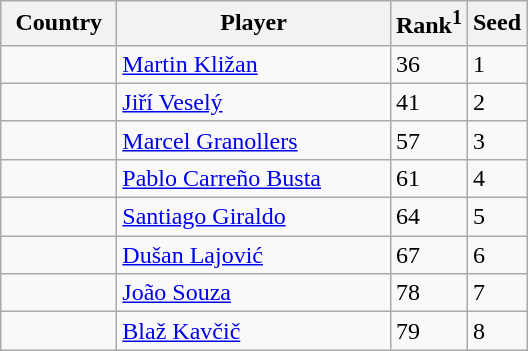<table class="sortable wikitable">
<tr>
<th width="70">Country</th>
<th width="175">Player</th>
<th>Rank<sup>1</sup></th>
<th>Seed</th>
</tr>
<tr>
<td></td>
<td><a href='#'>Martin Kližan</a></td>
<td>36</td>
<td>1</td>
</tr>
<tr>
<td></td>
<td><a href='#'>Jiří Veselý</a></td>
<td>41</td>
<td>2</td>
</tr>
<tr>
<td></td>
<td><a href='#'>Marcel Granollers</a></td>
<td>57</td>
<td>3</td>
</tr>
<tr>
<td></td>
<td><a href='#'>Pablo Carreño Busta</a></td>
<td>61</td>
<td>4</td>
</tr>
<tr>
<td></td>
<td><a href='#'>Santiago Giraldo</a></td>
<td>64</td>
<td>5</td>
</tr>
<tr>
<td></td>
<td><a href='#'>Dušan Lajović</a></td>
<td>67</td>
<td>6</td>
</tr>
<tr>
<td></td>
<td><a href='#'>João Souza</a></td>
<td>78</td>
<td>7</td>
</tr>
<tr>
<td></td>
<td><a href='#'>Blaž Kavčič</a></td>
<td>79</td>
<td>8</td>
</tr>
</table>
